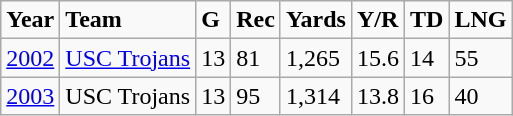<table class="wikitable">
<tr>
<td><strong>Year</strong></td>
<td><strong>Team</strong></td>
<td><strong>G</strong></td>
<td><strong>Rec</strong></td>
<td><strong>Yards</strong></td>
<td><strong>Y/R</strong></td>
<td><strong>TD</strong></td>
<td><strong>LNG</strong></td>
</tr>
<tr>
<td><a href='#'>2002</a></td>
<td><a href='#'>USC Trojans</a></td>
<td>13</td>
<td>81</td>
<td>1,265</td>
<td>15.6</td>
<td>14</td>
<td>55</td>
</tr>
<tr>
<td><a href='#'>2003</a></td>
<td>USC Trojans</td>
<td>13</td>
<td>95</td>
<td>1,314</td>
<td>13.8</td>
<td>16</td>
<td>40</td>
</tr>
</table>
